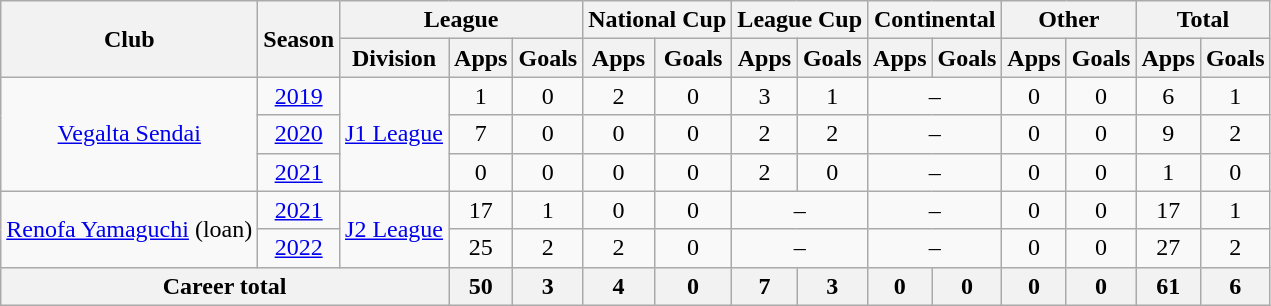<table class="wikitable" style="text-align: center">
<tr>
<th rowspan="2">Club</th>
<th rowspan="2">Season</th>
<th colspan="3">League</th>
<th colspan="2">National Cup</th>
<th colspan="2">League Cup</th>
<th colspan="2">Continental</th>
<th colspan="2">Other</th>
<th colspan="2">Total</th>
</tr>
<tr>
<th>Division</th>
<th>Apps</th>
<th>Goals</th>
<th>Apps</th>
<th>Goals</th>
<th>Apps</th>
<th>Goals</th>
<th>Apps</th>
<th>Goals</th>
<th>Apps</th>
<th>Goals</th>
<th>Apps</th>
<th>Goals</th>
</tr>
<tr>
<td rowspan="3"><a href='#'>Vegalta Sendai</a></td>
<td><a href='#'>2019</a></td>
<td rowspan="3"><a href='#'>J1 League</a></td>
<td>1</td>
<td>0</td>
<td>2</td>
<td>0</td>
<td>3</td>
<td>1</td>
<td colspan="2">–</td>
<td>0</td>
<td>0</td>
<td>6</td>
<td>1</td>
</tr>
<tr>
<td><a href='#'>2020</a></td>
<td>7</td>
<td>0</td>
<td>0</td>
<td>0</td>
<td>2</td>
<td>2</td>
<td colspan="2">–</td>
<td>0</td>
<td>0</td>
<td>9</td>
<td>2</td>
</tr>
<tr>
<td><a href='#'>2021</a></td>
<td>0</td>
<td>0</td>
<td>0</td>
<td>0</td>
<td>2</td>
<td>0</td>
<td colspan="2">–</td>
<td>0</td>
<td>0</td>
<td>1</td>
<td>0</td>
</tr>
<tr>
<td rowspan="2"><a href='#'>Renofa Yamaguchi</a> (loan)</td>
<td><a href='#'>2021</a></td>
<td rowspan="2"><a href='#'>J2 League</a></td>
<td>17</td>
<td>1</td>
<td>0</td>
<td>0</td>
<td colspan="2">–</td>
<td colspan="2">–</td>
<td>0</td>
<td>0</td>
<td>17</td>
<td>1</td>
</tr>
<tr>
<td><a href='#'>2022</a></td>
<td>25</td>
<td>2</td>
<td>2</td>
<td>0</td>
<td colspan="2">–</td>
<td colspan="2">–</td>
<td>0</td>
<td>0</td>
<td>27</td>
<td>2</td>
</tr>
<tr>
<th colspan="3">Career total</th>
<th>50</th>
<th>3</th>
<th>4</th>
<th>0</th>
<th>7</th>
<th>3</th>
<th>0</th>
<th>0</th>
<th>0</th>
<th>0</th>
<th>61</th>
<th>6</th>
</tr>
</table>
